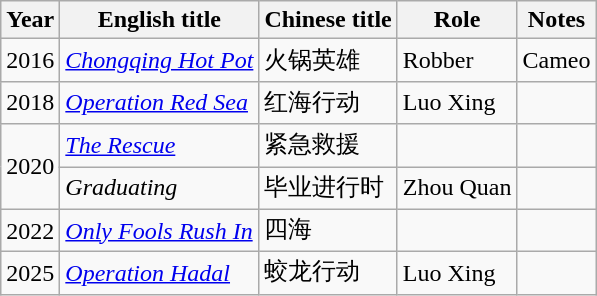<table class="wikitable sortable">
<tr>
<th>Year</th>
<th>English title</th>
<th>Chinese title</th>
<th>Role</th>
<th>Notes</th>
</tr>
<tr>
<td>2016</td>
<td><em><a href='#'>Chongqing Hot Pot</a></em></td>
<td>火锅英雄</td>
<td>Robber</td>
<td>Cameo</td>
</tr>
<tr>
<td>2018</td>
<td><em><a href='#'>Operation Red Sea</a></em></td>
<td>红海行动</td>
<td>Luo Xing</td>
<td></td>
</tr>
<tr>
<td rowspan="2">2020</td>
<td><em><a href='#'>The Rescue</a></em></td>
<td>紧急救援</td>
<td></td>
<td></td>
</tr>
<tr>
<td><em>Graduating</em></td>
<td>毕业进行时</td>
<td>Zhou Quan</td>
<td></td>
</tr>
<tr>
<td>2022</td>
<td><em><a href='#'>Only Fools Rush In</a></em></td>
<td>四海</td>
<td></td>
<td></td>
</tr>
<tr>
<td>2025</td>
<td><em><a href='#'>Operation Hadal</a></em></td>
<td>蛟龙行动</td>
<td>Luo Xing</td>
<td></td>
</tr>
</table>
